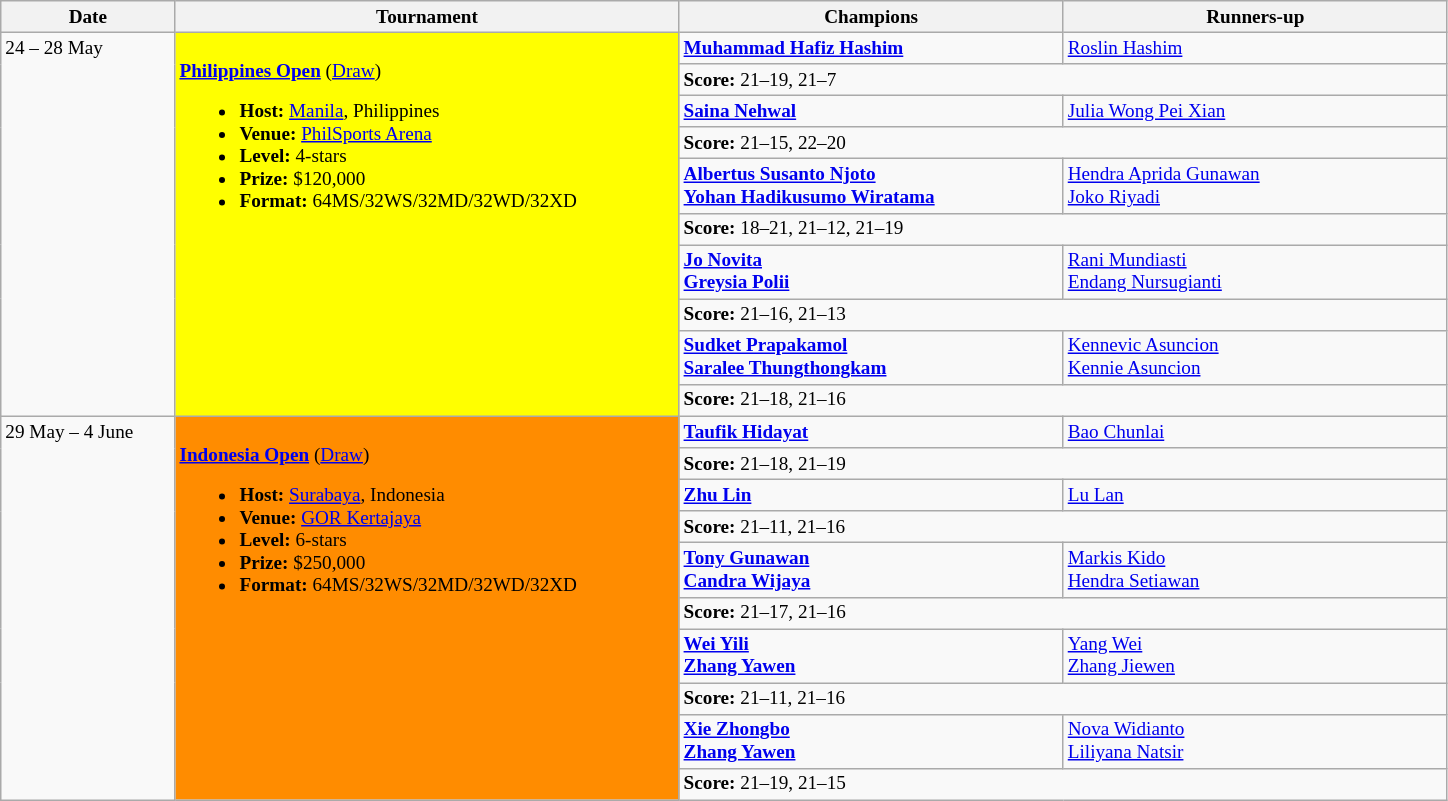<table class="wikitable" style="font-size:80%">
<tr>
<th width="110">Date</th>
<th width="330">Tournament</th>
<th width="250">Champions</th>
<th width="250">Runners-up</th>
</tr>
<tr valign=top>
<td rowspan="10">24 – 28 May</td>
<td bgcolor="#FFFF00" rowspan="10"><br><strong><a href='#'>Philippines Open</a></strong> (<a href='#'>Draw</a>)<ul><li><strong>Host:</strong> <a href='#'>Manila</a>, Philippines</li><li><strong>Venue:</strong> <a href='#'>PhilSports Arena</a></li><li><strong>Level:</strong> 4-stars</li><li><strong>Prize:</strong> $120,000</li><li><strong>Format:</strong> 64MS/32WS/32MD/32WD/32XD</li></ul></td>
<td><strong> <a href='#'>Muhammad Hafiz Hashim</a></strong></td>
<td> <a href='#'>Roslin Hashim</a></td>
</tr>
<tr>
<td colspan="2"><strong>Score:</strong> 21–19, 21–7</td>
</tr>
<tr valign="top">
<td><strong> <a href='#'>Saina Nehwal</a></strong></td>
<td> <a href='#'>Julia Wong Pei Xian</a></td>
</tr>
<tr>
<td colspan="2"><strong>Score:</strong> 21–15, 22–20</td>
</tr>
<tr valign="top">
<td><strong> <a href='#'>Albertus Susanto Njoto</a><br> <a href='#'>Yohan Hadikusumo Wiratama</a></strong></td>
<td> <a href='#'>Hendra Aprida Gunawan</a><br> <a href='#'>Joko Riyadi</a></td>
</tr>
<tr>
<td colspan="2"><strong>Score:</strong> 18–21, 21–12, 21–19</td>
</tr>
<tr valign="top">
<td><strong> <a href='#'>Jo Novita</a><br> <a href='#'>Greysia Polii</a></strong></td>
<td> <a href='#'>Rani Mundiasti</a><br> <a href='#'>Endang Nursugianti</a></td>
</tr>
<tr>
<td colspan="2"><strong>Score:</strong> 21–16, 21–13</td>
</tr>
<tr valign="top">
<td><strong> <a href='#'>Sudket Prapakamol</a><br> <a href='#'>Saralee Thungthongkam</a></strong></td>
<td> <a href='#'>Kennevic Asuncion</a><br> <a href='#'>Kennie Asuncion</a></td>
</tr>
<tr>
<td colspan="2"><strong>Score:</strong> 21–18, 21–16</td>
</tr>
<tr valign=top>
<td rowspan="10">29 May – 4 June</td>
<td bgcolor="#FF8C00" rowspan="10"><br><strong><a href='#'>Indonesia Open</a></strong> (<a href='#'>Draw</a>)<ul><li><strong>Host:</strong> <a href='#'>Surabaya</a>, Indonesia</li><li><strong>Venue:</strong> <a href='#'>GOR Kertajaya</a></li><li><strong>Level:</strong> 6-stars</li><li><strong>Prize:</strong> $250,000</li><li><strong>Format:</strong> 64MS/32WS/32MD/32WD/32XD</li></ul></td>
<td><strong> <a href='#'>Taufik Hidayat</a></strong></td>
<td> <a href='#'>Bao Chunlai</a></td>
</tr>
<tr>
<td colspan="2"><strong>Score:</strong> 21–18, 21–19</td>
</tr>
<tr valign="top">
<td><strong> <a href='#'>Zhu Lin</a></strong></td>
<td> <a href='#'>Lu Lan</a></td>
</tr>
<tr>
<td colspan="2"><strong>Score:</strong> 21–11, 21–16</td>
</tr>
<tr valign="top">
<td><strong> <a href='#'>Tony Gunawan</a><br> <a href='#'>Candra Wijaya</a></strong></td>
<td> <a href='#'>Markis Kido</a><br> <a href='#'>Hendra Setiawan</a></td>
</tr>
<tr>
<td colspan="2"><strong>Score:</strong> 21–17, 21–16</td>
</tr>
<tr valign="top">
<td><strong> <a href='#'>Wei Yili</a><br> <a href='#'>Zhang Yawen</a></strong></td>
<td> <a href='#'>Yang Wei</a><br> <a href='#'>Zhang Jiewen</a></td>
</tr>
<tr>
<td colspan="2"><strong>Score:</strong> 21–11, 21–16</td>
</tr>
<tr valign="top">
<td><strong> <a href='#'>Xie Zhongbo</a><br> <a href='#'>Zhang Yawen</a></strong></td>
<td> <a href='#'>Nova Widianto</a><br> <a href='#'>Liliyana Natsir</a></td>
</tr>
<tr>
<td colspan="2"><strong>Score:</strong> 21–19, 21–15</td>
</tr>
</table>
